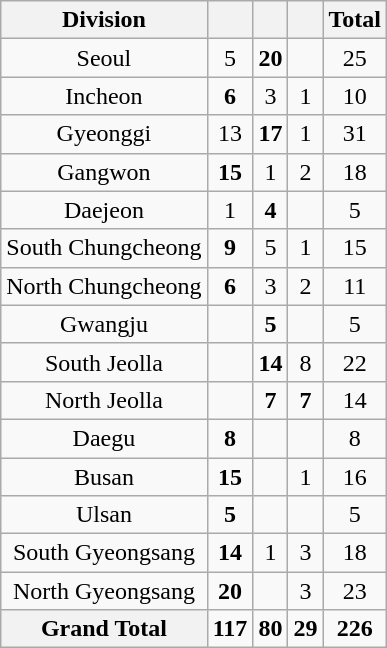<table class="wikitable" style="text-align:center;">
<tr>
<th>Division</th>
<th></th>
<th></th>
<th></th>
<th>Total</th>
</tr>
<tr>
<td>Seoul</td>
<td>5</td>
<td><strong>20</strong></td>
<td></td>
<td>25</td>
</tr>
<tr>
<td>Incheon</td>
<td><strong>6</strong></td>
<td>3</td>
<td>1</td>
<td>10</td>
</tr>
<tr>
<td>Gyeonggi</td>
<td>13</td>
<td><strong>17</strong></td>
<td>1</td>
<td>31</td>
</tr>
<tr>
<td>Gangwon</td>
<td><strong>15</strong></td>
<td>1</td>
<td>2</td>
<td>18</td>
</tr>
<tr>
<td>Daejeon</td>
<td>1</td>
<td><strong>4</strong></td>
<td></td>
<td>5</td>
</tr>
<tr>
<td>South Chungcheong</td>
<td><strong>9</strong></td>
<td>5</td>
<td>1</td>
<td>15</td>
</tr>
<tr>
<td>North Chungcheong</td>
<td><strong>6</strong></td>
<td>3</td>
<td>2</td>
<td>11</td>
</tr>
<tr>
<td>Gwangju</td>
<td></td>
<td><strong>5</strong></td>
<td></td>
<td>5</td>
</tr>
<tr>
<td>South Jeolla</td>
<td></td>
<td><strong>14</strong></td>
<td>8</td>
<td>22</td>
</tr>
<tr>
<td>North Jeolla</td>
<td></td>
<td><strong>7</strong></td>
<td><strong>7</strong></td>
<td>14</td>
</tr>
<tr>
<td>Daegu</td>
<td><strong>8</strong></td>
<td></td>
<td></td>
<td>8</td>
</tr>
<tr>
<td>Busan</td>
<td><strong>15</strong></td>
<td></td>
<td>1</td>
<td>16</td>
</tr>
<tr>
<td>Ulsan</td>
<td><strong>5</strong></td>
<td></td>
<td></td>
<td>5</td>
</tr>
<tr>
<td>South Gyeongsang</td>
<td><strong>14</strong></td>
<td>1</td>
<td>3</td>
<td>18</td>
</tr>
<tr>
<td>North Gyeongsang</td>
<td><strong>20</strong></td>
<td></td>
<td>3</td>
<td>23</td>
</tr>
<tr class="sortbottom">
<th>Grand Total</th>
<td><strong>117</strong></td>
<td><strong>80</strong></td>
<td><strong>29</strong></td>
<td><strong>226</strong></td>
</tr>
</table>
